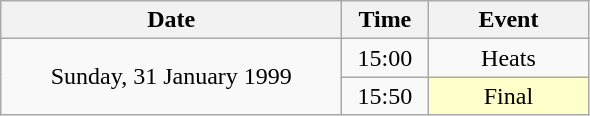<table class = "wikitable" style="text-align:center;">
<tr>
<th width=220>Date</th>
<th width=50>Time</th>
<th width=100>Event</th>
</tr>
<tr>
<td rowspan=2>Sunday, 31 January 1999</td>
<td>15:00</td>
<td>Heats</td>
</tr>
<tr>
<td>15:50</td>
<td bgcolor=ffffcc>Final</td>
</tr>
</table>
